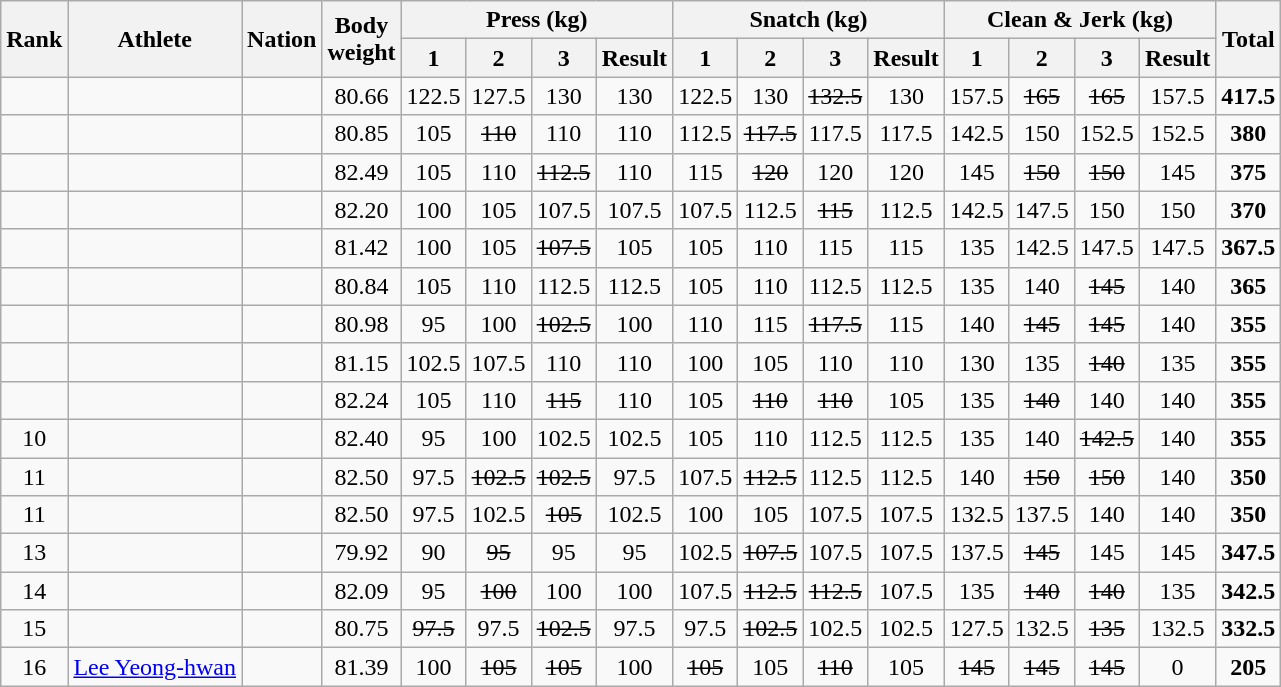<table class="wikitable sortable" style="text-align:center;">
<tr>
<th rowspan=2>Rank</th>
<th rowspan=2>Athlete</th>
<th rowspan=2>Nation</th>
<th rowspan=2>Body<br>weight</th>
<th colspan=4>Press (kg)</th>
<th colspan=4>Snatch (kg)</th>
<th colspan=4>Clean & Jerk (kg)</th>
<th rowspan=2>Total</th>
</tr>
<tr>
<th>1</th>
<th>2</th>
<th>3</th>
<th>Result</th>
<th>1</th>
<th>2</th>
<th>3</th>
<th>Result</th>
<th>1</th>
<th>2</th>
<th>3</th>
<th>Result</th>
</tr>
<tr>
<td></td>
<td align=left></td>
<td align=left></td>
<td>80.66</td>
<td>122.5</td>
<td>127.5</td>
<td>130</td>
<td>130 </td>
<td>122.5</td>
<td>130</td>
<td><s>132.5</s></td>
<td>130 </td>
<td>157.5</td>
<td><s>165</s></td>
<td><s>165</s></td>
<td>157.5 </td>
<td><strong>417.5</strong> </td>
</tr>
<tr>
<td></td>
<td align=left></td>
<td align=left></td>
<td>80.85</td>
<td>105</td>
<td><s>110</s></td>
<td>110</td>
<td>110</td>
<td>112.5</td>
<td><s>117.5</s></td>
<td>117.5</td>
<td>117.5</td>
<td>142.5</td>
<td>150</td>
<td>152.5</td>
<td>152.5</td>
<td><strong>380</strong></td>
</tr>
<tr>
<td></td>
<td align=left></td>
<td align=left></td>
<td>82.49</td>
<td>105</td>
<td>110</td>
<td><s>112.5</s></td>
<td>110</td>
<td>115</td>
<td><s>120</s></td>
<td>120</td>
<td>120</td>
<td>145</td>
<td><s>150</s></td>
<td><s>150</s></td>
<td>145</td>
<td><strong>375</strong></td>
</tr>
<tr>
<td></td>
<td align=left></td>
<td align=left></td>
<td>82.20</td>
<td>100</td>
<td>105</td>
<td>107.5</td>
<td>107.5</td>
<td>107.5</td>
<td>112.5</td>
<td><s>115</s></td>
<td>112.5</td>
<td>142.5</td>
<td>147.5</td>
<td>150</td>
<td>150</td>
<td><strong>370</strong></td>
</tr>
<tr>
<td></td>
<td align=left></td>
<td align=left></td>
<td>81.42</td>
<td>100</td>
<td>105</td>
<td><s>107.5</s></td>
<td>105</td>
<td>105</td>
<td>110</td>
<td>115</td>
<td>115</td>
<td>135</td>
<td>142.5</td>
<td>147.5</td>
<td>147.5</td>
<td><strong>367.5</strong></td>
</tr>
<tr>
<td></td>
<td align=left></td>
<td align=left></td>
<td>80.84</td>
<td>105</td>
<td>110</td>
<td>112.5</td>
<td>112.5</td>
<td>105</td>
<td>110</td>
<td>112.5</td>
<td>112.5</td>
<td>135</td>
<td>140</td>
<td><s>145</s></td>
<td>140</td>
<td><strong>365</strong></td>
</tr>
<tr>
<td></td>
<td align=left></td>
<td align=left></td>
<td>80.98</td>
<td>95</td>
<td>100</td>
<td><s>102.5</s></td>
<td>100</td>
<td>110</td>
<td>115</td>
<td><s>117.5</s></td>
<td>115</td>
<td>140</td>
<td><s>145</s></td>
<td><s>145</s></td>
<td>140</td>
<td><strong>355</strong></td>
</tr>
<tr>
<td></td>
<td align=left></td>
<td align=left></td>
<td>81.15</td>
<td>102.5</td>
<td>107.5</td>
<td>110</td>
<td>110</td>
<td>100</td>
<td>105</td>
<td>110</td>
<td>110</td>
<td>130</td>
<td>135</td>
<td><s>140</s></td>
<td>135</td>
<td><strong>355</strong></td>
</tr>
<tr>
<td></td>
<td align=left></td>
<td align=left></td>
<td>82.24</td>
<td>105</td>
<td>110</td>
<td><s>115</s></td>
<td>110</td>
<td>105</td>
<td><s>110</s></td>
<td><s>110</s></td>
<td>105</td>
<td>135</td>
<td><s>140</s></td>
<td>140</td>
<td>140</td>
<td><strong>355</strong></td>
</tr>
<tr>
<td>10</td>
<td align=left></td>
<td align=left></td>
<td>82.40</td>
<td>95</td>
<td>100</td>
<td>102.5</td>
<td>102.5</td>
<td>105</td>
<td>110</td>
<td>112.5</td>
<td>112.5</td>
<td>135</td>
<td>140</td>
<td><s>142.5</s></td>
<td>140</td>
<td><strong>355</strong></td>
</tr>
<tr>
<td>11</td>
<td align=left></td>
<td align=left></td>
<td>82.50</td>
<td>97.5</td>
<td><s>102.5</s></td>
<td><s>102.5</s></td>
<td>97.5</td>
<td>107.5</td>
<td><s>112.5</s></td>
<td>112.5</td>
<td>112.5</td>
<td>140</td>
<td><s>150</s></td>
<td><s>150</s></td>
<td>140</td>
<td><strong>350</strong></td>
</tr>
<tr>
<td>11</td>
<td align=left></td>
<td align=left></td>
<td>82.50</td>
<td>97.5</td>
<td>102.5</td>
<td><s>105</s></td>
<td>102.5</td>
<td>100</td>
<td>105</td>
<td>107.5</td>
<td>107.5</td>
<td>132.5</td>
<td>137.5</td>
<td>140</td>
<td>140</td>
<td><strong>350</strong></td>
</tr>
<tr>
<td>13</td>
<td align=left></td>
<td align=left></td>
<td>79.92</td>
<td>90</td>
<td><s>95</s></td>
<td>95</td>
<td>95</td>
<td>102.5</td>
<td><s>107.5</s></td>
<td>107.5</td>
<td>107.5</td>
<td>137.5</td>
<td><s>145</s></td>
<td>145</td>
<td>145</td>
<td><strong>347.5</strong></td>
</tr>
<tr>
<td>14</td>
<td align=left></td>
<td align=left></td>
<td>82.09</td>
<td>95</td>
<td><s>100</s></td>
<td>100</td>
<td>100</td>
<td>107.5</td>
<td><s>112.5</s></td>
<td><s>112.5</s></td>
<td>107.5</td>
<td>135</td>
<td><s>140</s></td>
<td><s>140</s></td>
<td>135</td>
<td><strong>342.5</strong></td>
</tr>
<tr>
<td>15</td>
<td align=left></td>
<td align=left></td>
<td>80.75</td>
<td><s>97.5</s></td>
<td>97.5</td>
<td><s>102.5</s></td>
<td>97.5</td>
<td>97.5</td>
<td><s>102.5</s></td>
<td>102.5</td>
<td>102.5</td>
<td>127.5</td>
<td>132.5</td>
<td><s>135</s></td>
<td>132.5</td>
<td><strong>332.5</strong></td>
</tr>
<tr>
<td>16</td>
<td align=left><a href='#'>Lee Yeong-hwan</a></td>
<td align=left></td>
<td>81.39</td>
<td>100</td>
<td><s>105</s></td>
<td><s>105</s></td>
<td>100</td>
<td><s>105</s></td>
<td>105</td>
<td><s>110</s></td>
<td>105</td>
<td><s>145</s></td>
<td><s>145</s></td>
<td><s>145</s></td>
<td>0</td>
<td><strong>205</strong></td>
</tr>
</table>
